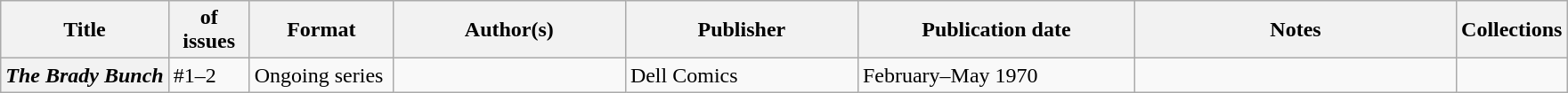<table class="wikitable">
<tr>
<th>Title</th>
<th style="width:40pt"> of issues</th>
<th style="width:75pt">Format</th>
<th style="width:125pt">Author(s)</th>
<th style="width:125pt">Publisher</th>
<th style="width:150pt">Publication date</th>
<th style="width:175pt">Notes</th>
<th>Collections</th>
</tr>
<tr>
<th><em>The Brady Bunch</em></th>
<td>#1–2</td>
<td>Ongoing series</td>
<td></td>
<td>Dell Comics</td>
<td>February–May 1970</td>
<td></td>
<td></td>
</tr>
</table>
